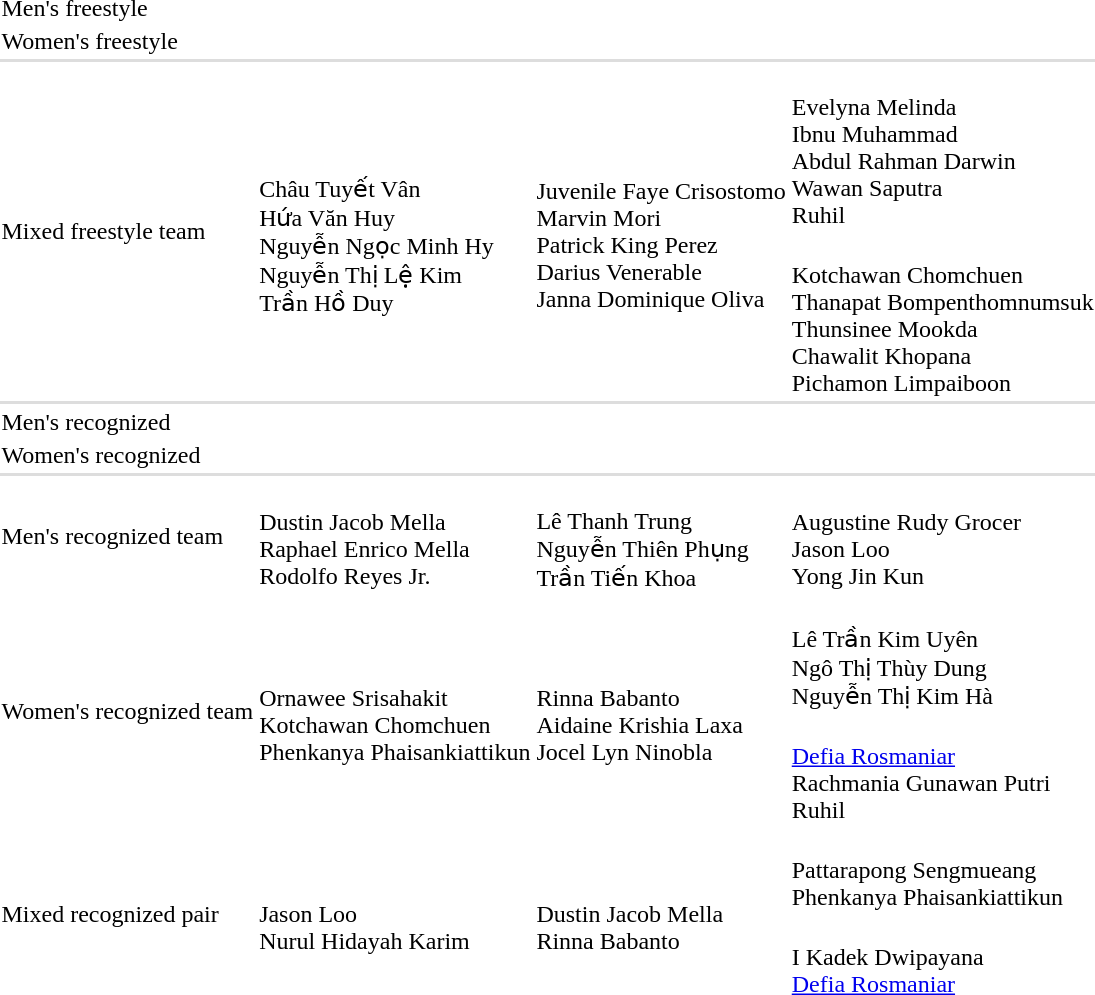<table>
<tr>
<td rowspan=2>Men's freestyle</td>
<td rowspan=2></td>
<td rowspan=2></td>
<td></td>
</tr>
<tr>
<td></td>
</tr>
<tr>
<td>Women's freestyle</td>
<td></td>
<td></td>
<td></td>
</tr>
<tr style="background:#dddddd;">
<td colspan=4></td>
</tr>
<tr>
<td rowspan=2>Mixed freestyle team</td>
<td rowspan=2><br>Châu Tuyết Vân<br>Hứa Văn Huy<br> Nguyễn Ngọc Minh Hy<br>Nguyễn Thị Lệ Kim<br>Trần Hồ Duy</td>
<td rowspan=2><br>Juvenile Faye Crisostomo<br>Marvin Mori<br>Patrick King Perez<br>Darius Venerable<br>Janna Dominique Oliva</td>
<td><br>Evelyna Melinda<br>Ibnu Muhammad<br>Abdul Rahman Darwin<br>Wawan Saputra<br>Ruhil</td>
</tr>
<tr>
<td nowrap=true><br>Kotchawan Chomchuen<br>Thanapat Bompenthomnumsuk<br>Thunsinee Mookda<br>Chawalit Khopana<br>Pichamon Limpaiboon</td>
</tr>
<tr style="background:#dddddd;">
<td colspan=4></td>
</tr>
<tr>
<td rowspan=2>Men's recognized</td>
<td rowspan=2></td>
<td rowspan=2 nowrap=true></td>
<td></td>
</tr>
<tr>
<td></td>
</tr>
<tr>
<td rowspan=2>Women's recognized</td>
<td rowspan=2></td>
<td rowspan=2></td>
<td></td>
</tr>
<tr>
<td></td>
</tr>
<tr style="background:#dddddd;">
<td colspan=4></td>
</tr>
<tr>
<td>Men's recognized team</td>
<td><br>Dustin Jacob Mella<br>Raphael Enrico Mella<br>Rodolfo Reyes Jr.</td>
<td><br>Lê Thanh Trung<br>Nguyễn Thiên Phụng<br>Trần Tiến Khoa</td>
<td><br>Augustine Rudy Grocer<br>Jason Loo<br>Yong Jin Kun</td>
</tr>
<tr>
<td rowspan=2>Women's recognized team</td>
<td nowrap=true rowspan=2><br> Ornawee Srisahakit<br>Kotchawan Chomchuen<br>Phenkanya Phaisankiattikun</td>
<td rowspan=2><br> Rinna Babanto<br>Aidaine Krishia Laxa<br>Jocel Lyn Ninobla</td>
<td><br> Lê Trần Kim Uyên<br>Ngô Thị Thùy Dung<br>Nguyễn Thị Kim Hà</td>
</tr>
<tr>
<td><br> <a href='#'>Defia Rosmaniar</a><br>Rachmania Gunawan Putri<br>Ruhil</td>
</tr>
<tr>
<td rowspan=2>Mixed recognized pair</td>
<td rowspan=2><br>Jason Loo<br>Nurul Hidayah Karim</td>
<td rowspan=2><br>Dustin Jacob Mella<br>Rinna Babanto</td>
<td><br>Pattarapong Sengmueang<br>Phenkanya Phaisankiattikun</td>
</tr>
<tr>
<td><br>I Kadek Dwipayana<br><a href='#'>Defia Rosmaniar</a></td>
</tr>
</table>
